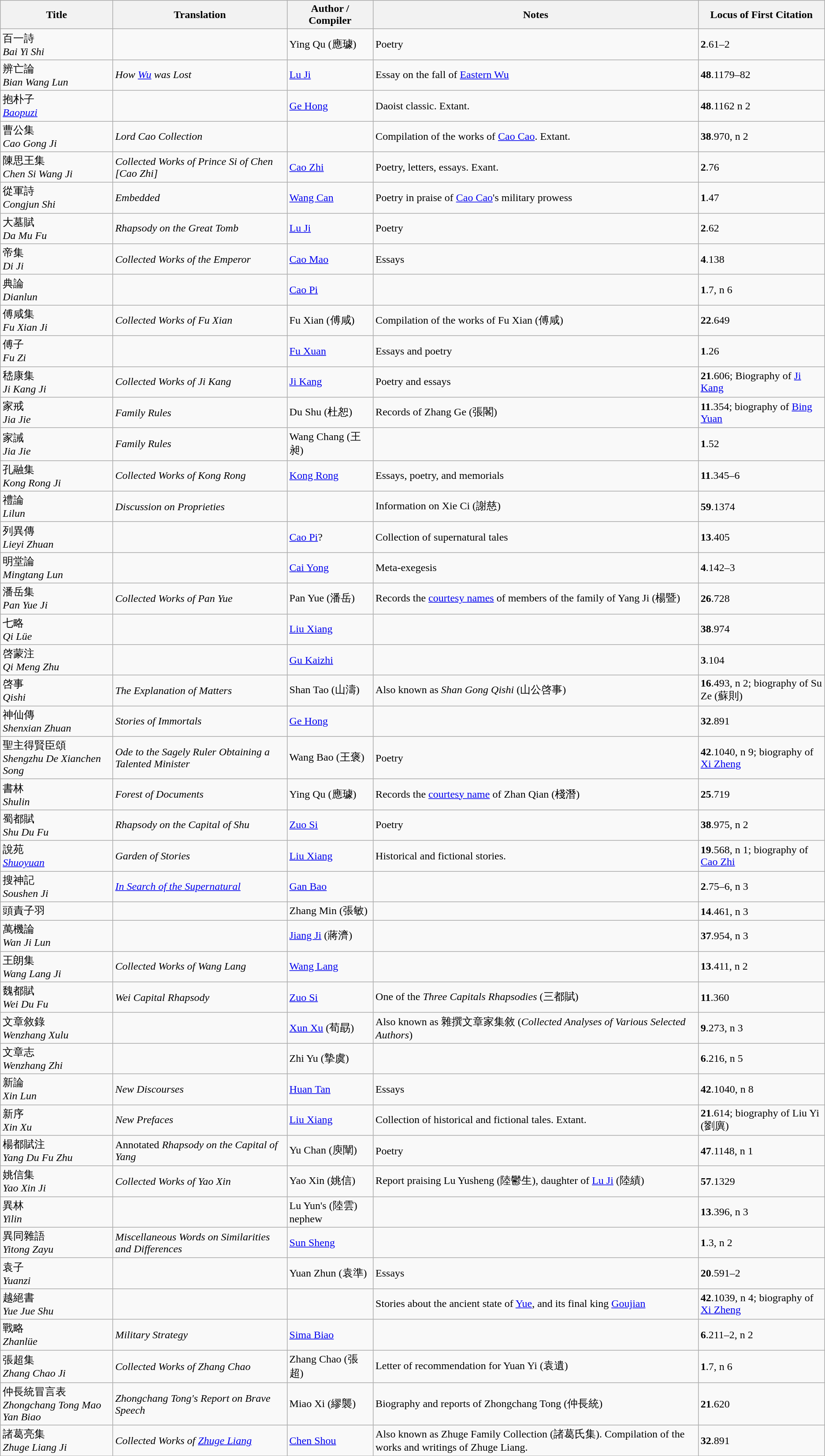<table class="wikitable sortable">
<tr>
<th>Title</th>
<th>Translation</th>
<th>Author / Compiler</th>
<th class="unsortable">Notes</th>
<th>Locus of First Citation</th>
</tr>
<tr>
<td>百一詩 <br><em>Bai Yi Shi</em></td>
<td></td>
<td>Ying Qu (應璩)</td>
<td>Poetry</td>
<td><strong>2</strong>.61–2</td>
</tr>
<tr>
<td>辨亡論 <br><em>Bian Wang Lun</em></td>
<td><em>How <a href='#'>Wu</a> was Lost</em></td>
<td><a href='#'>Lu Ji</a></td>
<td>Essay on the fall of <a href='#'>Eastern Wu</a></td>
<td><strong>48</strong>.1179–82</td>
</tr>
<tr>
<td>抱朴子 <br><em><a href='#'>Baopuzi</a></em></td>
<td></td>
<td><a href='#'>Ge Hong</a></td>
<td>Daoist classic. Extant.</td>
<td><strong>48</strong>.1162 n 2</td>
</tr>
<tr>
<td>曹公集 <br><em>Cao Gong Ji</em></td>
<td><em>Lord Cao Collection</em></td>
<td></td>
<td>Compilation of the works of <a href='#'>Cao Cao</a>. Extant.</td>
<td><strong>38</strong>.970, n 2</td>
</tr>
<tr>
<td>陳思王集 <br><em>Chen Si Wang Ji</em></td>
<td><em>Collected Works of Prince Si of Chen [Cao Zhi]</em></td>
<td><a href='#'>Cao Zhi</a></td>
<td>Poetry, letters, essays. Exant.</td>
<td><strong>2</strong>.76</td>
</tr>
<tr>
<td>從軍詩 <br><em>Congjun Shi</em></td>
<td><em>Embedded</em></td>
<td><a href='#'>Wang Can</a></td>
<td>Poetry in praise of <a href='#'>Cao Cao</a>'s military prowess</td>
<td><strong>1</strong>.47</td>
</tr>
<tr>
<td>大墓賦 <br><em>Da Mu Fu</em></td>
<td><em>Rhapsody on the Great Tomb</em></td>
<td><a href='#'>Lu Ji</a></td>
<td>Poetry</td>
<td><strong>2</strong>.62</td>
</tr>
<tr>
<td>帝集 <br><em>Di Ji</em></td>
<td><em>Collected Works of the Emperor</em></td>
<td><a href='#'>Cao Mao</a></td>
<td>Essays</td>
<td><strong>4</strong>.138</td>
</tr>
<tr>
<td>典論 <br><em>Dianlun</em></td>
<td></td>
<td><a href='#'>Cao Pi</a></td>
<td></td>
<td><strong>1</strong>.7, n 6</td>
</tr>
<tr>
<td>傅咸集 <br><em>Fu Xian Ji</em></td>
<td><em>Collected Works of Fu Xian</em></td>
<td>Fu Xian (傅咸)</td>
<td>Compilation of the works of Fu Xian (傅咸)</td>
<td><strong>22</strong>.649</td>
</tr>
<tr>
<td>傅子 <br><em>Fu Zi</em></td>
<td></td>
<td><a href='#'>Fu Xuan</a></td>
<td>Essays and poetry</td>
<td><strong>1</strong>.26</td>
</tr>
<tr>
<td>嵇康集 <br><em>Ji Kang Ji</em></td>
<td><em>Collected Works of Ji Kang</em></td>
<td><a href='#'>Ji Kang</a></td>
<td>Poetry and essays</td>
<td><strong>21</strong>.606; Biography of <a href='#'>Ji Kang</a></td>
</tr>
<tr>
<td>家戒 <br><em>Jia Jie</em></td>
<td><em>Family Rules</em></td>
<td>Du Shu (杜恕)</td>
<td>Records of Zhang Ge (張閣)</td>
<td><strong>11</strong>.354; biography of <a href='#'>Bing Yuan</a></td>
</tr>
<tr>
<td>家誡 <br><em>Jia Jie</em></td>
<td><em>Family Rules</em></td>
<td>Wang Chang (王昶)</td>
<td></td>
<td><strong>1</strong>.52</td>
</tr>
<tr>
<td>孔融集 <br><em>Kong Rong Ji</em></td>
<td><em>Collected Works of Kong Rong</em></td>
<td><a href='#'>Kong Rong</a></td>
<td>Essays, poetry, and memorials</td>
<td><strong>11</strong>.345–6</td>
</tr>
<tr>
<td>禮論 <br><em>Lilun</em></td>
<td><em>Discussion on Proprieties</em></td>
<td></td>
<td>Information on Xie Ci (謝慈)</td>
<td><strong>59</strong>.1374</td>
</tr>
<tr>
<td>列異傳 <br><em>Lieyi Zhuan</em></td>
<td></td>
<td><a href='#'>Cao Pi</a>?</td>
<td>Collection of supernatural tales</td>
<td><strong>13</strong>.405</td>
</tr>
<tr>
<td>明堂論 <br><em>Mingtang Lun</em></td>
<td></td>
<td><a href='#'>Cai Yong</a></td>
<td>Meta-exegesis</td>
<td><strong>4</strong>.142–3</td>
</tr>
<tr>
<td>潘岳集 <br><em>Pan Yue Ji</em></td>
<td><em>Collected Works of Pan Yue</em></td>
<td>Pan Yue (潘岳)</td>
<td>Records the <a href='#'>courtesy names</a> of members of the family of Yang Ji (楊暨)</td>
<td><strong>26</strong>.728</td>
</tr>
<tr>
<td>七略 <br><em>Qi Lüe</em></td>
<td></td>
<td><a href='#'>Liu Xiang</a></td>
<td></td>
<td><strong>38</strong>.974</td>
</tr>
<tr>
<td>啓蒙注 <br><em>Qi Meng Zhu</em></td>
<td></td>
<td><a href='#'>Gu Kaizhi</a></td>
<td></td>
<td><strong>3</strong>.104</td>
</tr>
<tr>
<td>啓事 <br><em>Qishi</em></td>
<td><em>The Explanation of Matters</em></td>
<td>Shan Tao (山濤)</td>
<td>Also known as <em>Shan Gong Qishi</em> (山公啓事)</td>
<td><strong>16</strong>.493, n 2; biography of Su Ze (蘇則)</td>
</tr>
<tr>
<td>神仙傳 <br><em>Shenxian Zhuan</em></td>
<td><em>Stories of Immortals</em></td>
<td><a href='#'>Ge Hong</a></td>
<td></td>
<td><strong>32</strong>.891</td>
</tr>
<tr>
<td>聖主得賢臣頌 <br><em>Shengzhu De Xianchen Song</em></td>
<td><em>Ode to the Sagely Ruler Obtaining a Talented Minister</em></td>
<td>Wang Bao (王褒)</td>
<td>Poetry</td>
<td><strong>42</strong>.1040, n 9; biography of <a href='#'>Xi Zheng</a></td>
</tr>
<tr>
<td>書林 <br><em>Shulin</em></td>
<td><em>Forest of Documents</em></td>
<td>Ying Qu (應璩)</td>
<td>Records the <a href='#'>courtesy name</a> of Zhan Qian (棧潛)</td>
<td><strong>25</strong>.719</td>
</tr>
<tr>
<td>蜀都賦 <br><em>Shu Du Fu</em></td>
<td><em>Rhapsody on the Capital of Shu</em></td>
<td><a href='#'>Zuo Si</a></td>
<td>Poetry</td>
<td><strong>38</strong>.975, n 2</td>
</tr>
<tr>
<td>說苑 <br><em><a href='#'>Shuoyuan</a></em></td>
<td><em>Garden of Stories</em></td>
<td><a href='#'>Liu Xiang</a></td>
<td>Historical and fictional stories.</td>
<td><strong>19</strong>.568, n 1; biography of <a href='#'>Cao Zhi</a></td>
</tr>
<tr>
<td>搜神記 <br><em>Soushen Ji</em></td>
<td><em><a href='#'>In Search of the Supernatural</a></em></td>
<td><a href='#'>Gan Bao</a></td>
<td></td>
<td><strong>2</strong>.75–6, n 3</td>
</tr>
<tr>
<td>頭責子羽</td>
<td></td>
<td>Zhang Min (張敏)</td>
<td></td>
<td><strong>14</strong>.461, n 3</td>
</tr>
<tr>
<td>萬機論 <br><em>Wan Ji Lun</em></td>
<td></td>
<td><a href='#'>Jiang Ji</a> (蔣濟)</td>
<td></td>
<td><strong>37</strong>.954, n 3</td>
</tr>
<tr>
<td>王朗集 <br><em>Wang Lang Ji</em></td>
<td><em>Collected Works of Wang Lang</em></td>
<td><a href='#'>Wang Lang</a></td>
<td></td>
<td><strong>13</strong>.411, n 2</td>
</tr>
<tr>
<td>魏都賦 <br><em>Wei Du Fu</em></td>
<td><em>Wei Capital Rhapsody</em></td>
<td><a href='#'>Zuo Si</a></td>
<td>One of the <em>Three Capitals Rhapsodies</em> (三都賦)</td>
<td><strong>11</strong>.360</td>
</tr>
<tr>
<td>文章敘錄 <br><em>Wenzhang Xulu</em></td>
<td></td>
<td><a href='#'>Xun Xu</a> (荀勗)</td>
<td>Also known as 雜撰文章家集敘 (<em>Collected Analyses of Various Selected Authors</em>)</td>
<td><strong>9</strong>.273, n 3</td>
</tr>
<tr>
<td>文章志 <br><em>Wenzhang Zhi</em></td>
<td></td>
<td>Zhi Yu (摯虞)</td>
<td></td>
<td><strong>6</strong>.216, n 5</td>
</tr>
<tr>
<td>新論 <br><em>Xin Lun</em></td>
<td><em>New Discourses</em></td>
<td><a href='#'>Huan Tan</a></td>
<td>Essays</td>
<td><strong>42</strong>.1040, n 8</td>
</tr>
<tr>
<td>新序 <br><em>Xin Xu</em></td>
<td><em>New Prefaces</em></td>
<td><a href='#'>Liu Xiang</a></td>
<td>Collection of historical and fictional tales. Extant.</td>
<td><strong>21</strong>.614; biography of Liu Yi (劉廙)</td>
</tr>
<tr>
<td>楊都賦注 <br><em>Yang Du Fu Zhu</em></td>
<td>Annotated <em>Rhapsody on the Capital of Yang</em></td>
<td>Yu Chan (庾闡)</td>
<td>Poetry</td>
<td><strong>47</strong>.1148, n 1</td>
</tr>
<tr>
<td>姚信集 <br><em>Yao Xin Ji</em></td>
<td><em>Collected Works of Yao Xin</em></td>
<td>Yao Xin (姚信)</td>
<td>Report praising Lu Yusheng (陸鬱生), daughter of <a href='#'>Lu Ji</a> (陸績)</td>
<td><strong>57</strong>.1329</td>
</tr>
<tr>
<td>異林 <br><em>Yilin</em></td>
<td></td>
<td>Lu Yun's (陸雲) nephew</td>
<td></td>
<td><strong>13</strong>.396, n 3</td>
</tr>
<tr>
<td>異同雜語 <br><em>Yitong Zayu</em></td>
<td><em>Miscellaneous Words on Similarities and Differences</em></td>
<td><a href='#'>Sun Sheng</a></td>
<td></td>
<td><strong>1</strong>.3, n 2</td>
</tr>
<tr>
<td>袁子 <br><em>Yuanzi</em></td>
<td></td>
<td>Yuan Zhun (袁準)</td>
<td>Essays</td>
<td><strong>20</strong>.591–2</td>
</tr>
<tr>
<td>越絕書 <br><em>Yue Jue Shu</em></td>
<td></td>
<td></td>
<td>Stories about the ancient state of <a href='#'>Yue</a>, and its final king <a href='#'>Goujian</a></td>
<td><strong>42</strong>.1039, n 4; biography of <a href='#'>Xi Zheng</a></td>
</tr>
<tr>
<td>戰略 <br><em>Zhanlüe</em></td>
<td><em>Military Strategy</em></td>
<td><a href='#'>Sima Biao</a></td>
<td></td>
<td><strong>6</strong>.211–2, n 2</td>
</tr>
<tr>
<td>張超集 <br><em>Zhang Chao Ji</em></td>
<td><em>Collected Works of Zhang Chao</em></td>
<td>Zhang Chao (張超)</td>
<td>Letter of recommendation for Yuan Yi (袁遺)</td>
<td><strong>1</strong>.7, n 6</td>
</tr>
<tr>
<td>仲長統冒言表 <br><em>Zhongchang Tong Mao Yan Biao</em></td>
<td><em>Zhongchang Tong's Report on Brave Speech</em></td>
<td>Miao Xi (繆襲)</td>
<td>Biography and reports of Zhongchang Tong (仲長統)</td>
<td><strong>21</strong>.620</td>
</tr>
<tr>
<td>諸葛亮集 <br><em>Zhuge Liang Ji</em></td>
<td><em>Collected Works of <a href='#'>Zhuge Liang</a></em></td>
<td><a href='#'>Chen Shou</a></td>
<td>Also known as Zhuge Family Collection (諸葛氏集). Compilation of the works and writings of Zhuge Liang.</td>
<td><strong>32</strong>.891</td>
</tr>
<tr>
</tr>
</table>
